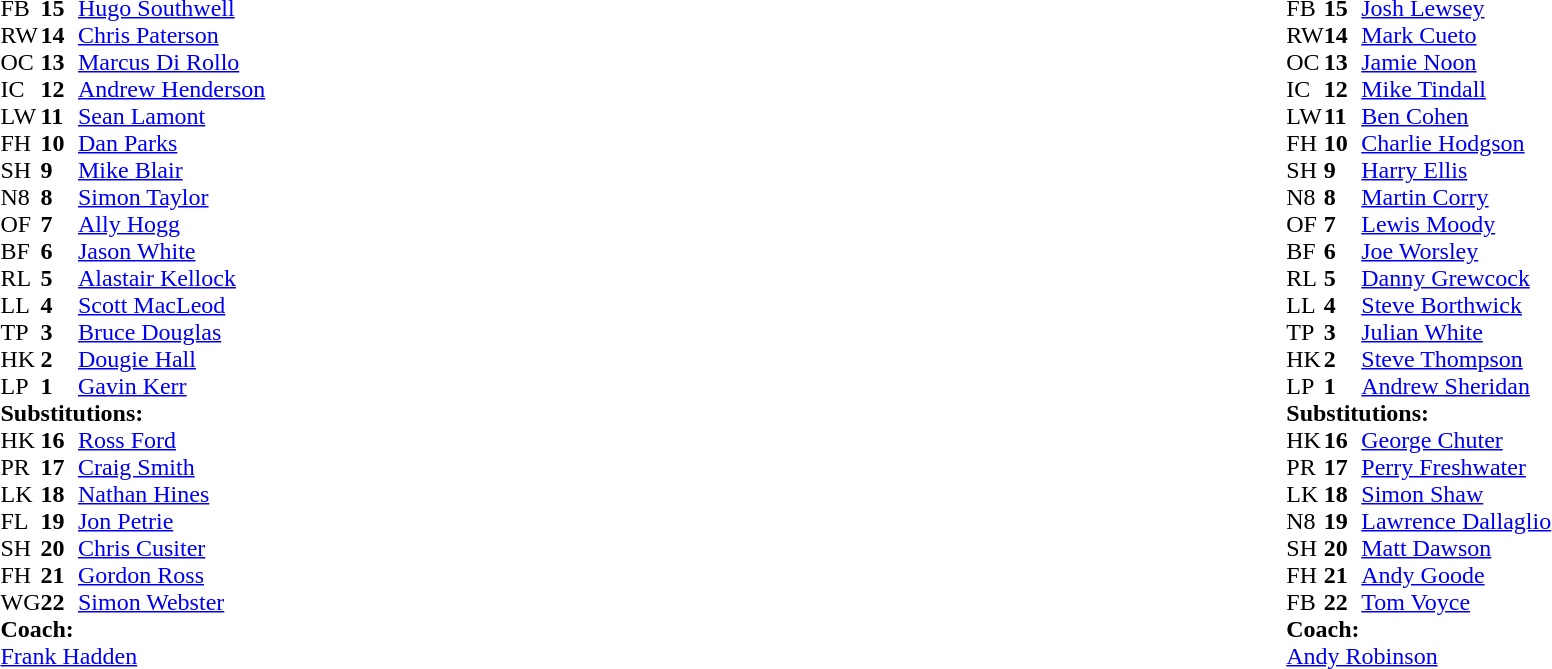<table width="100%">
<tr>
<td style="vertical-align:top" width="50%"><br><table cellspacing="0" cellpadding="0">
<tr>
<th width="25"></th>
<th width="25"></th>
</tr>
<tr>
<td>FB</td>
<td><strong>15</strong></td>
<td><a href='#'>Hugo Southwell</a></td>
</tr>
<tr>
<td>RW</td>
<td><strong>14</strong></td>
<td><a href='#'>Chris Paterson</a></td>
</tr>
<tr>
<td>OC</td>
<td><strong>13</strong></td>
<td><a href='#'>Marcus Di Rollo</a></td>
<td></td>
<td></td>
</tr>
<tr>
<td>IC</td>
<td><strong>12</strong></td>
<td><a href='#'>Andrew Henderson</a></td>
</tr>
<tr>
<td>LW</td>
<td><strong>11</strong></td>
<td><a href='#'>Sean Lamont</a></td>
</tr>
<tr>
<td>FH</td>
<td><strong>10</strong></td>
<td><a href='#'>Dan Parks</a></td>
<td></td>
<td></td>
</tr>
<tr>
<td>SH</td>
<td><strong>9</strong></td>
<td><a href='#'>Mike Blair</a></td>
<td></td>
<td></td>
</tr>
<tr>
<td>N8</td>
<td><strong>8</strong></td>
<td><a href='#'>Simon Taylor</a></td>
</tr>
<tr>
<td>OF</td>
<td><strong>7</strong></td>
<td><a href='#'>Ally Hogg</a></td>
</tr>
<tr>
<td>BF</td>
<td><strong>6</strong></td>
<td><a href='#'>Jason White</a></td>
</tr>
<tr>
<td>RL</td>
<td><strong>5</strong></td>
<td><a href='#'>Alastair Kellock</a></td>
</tr>
<tr>
<td>LL</td>
<td><strong>4</strong></td>
<td><a href='#'>Scott MacLeod</a></td>
<td></td>
<td></td>
</tr>
<tr>
<td>TP</td>
<td><strong>3</strong></td>
<td><a href='#'>Bruce Douglas</a></td>
<td></td>
<td></td>
</tr>
<tr>
<td>HK</td>
<td><strong>2</strong></td>
<td><a href='#'>Dougie Hall</a></td>
<td></td>
<td></td>
</tr>
<tr>
<td>LP</td>
<td><strong>1</strong></td>
<td><a href='#'>Gavin Kerr</a></td>
</tr>
<tr>
<td colspan="4"><strong>Substitutions:</strong></td>
</tr>
<tr>
<td>HK</td>
<td><strong>16</strong></td>
<td><a href='#'>Ross Ford</a></td>
<td></td>
<td></td>
</tr>
<tr>
<td>PR</td>
<td><strong>17</strong></td>
<td><a href='#'>Craig Smith</a></td>
<td></td>
<td></td>
</tr>
<tr>
<td>LK</td>
<td><strong>18</strong></td>
<td><a href='#'>Nathan Hines</a></td>
<td></td>
<td></td>
</tr>
<tr>
<td>FL</td>
<td><strong>19</strong></td>
<td><a href='#'>Jon Petrie</a></td>
</tr>
<tr>
<td>SH</td>
<td><strong>20</strong></td>
<td><a href='#'>Chris Cusiter</a></td>
<td></td>
<td></td>
</tr>
<tr>
<td>FH</td>
<td><strong>21</strong></td>
<td><a href='#'>Gordon Ross</a></td>
<td></td>
<td></td>
</tr>
<tr>
<td>WG</td>
<td><strong>22</strong></td>
<td><a href='#'>Simon Webster</a></td>
<td></td>
<td></td>
</tr>
<tr>
<td colspan="4"><strong>Coach:</strong></td>
</tr>
<tr>
<td colspan="4"><a href='#'>Frank Hadden</a></td>
</tr>
</table>
</td>
<td style="vertical-align:top"></td>
<td style="vertical-align:top" width="50%"><br><table cellspacing="0" cellpadding="0" align="center">
<tr>
<th width="25"></th>
<th width="25"></th>
</tr>
<tr>
<td>FB</td>
<td><strong>15</strong></td>
<td><a href='#'>Josh Lewsey</a></td>
</tr>
<tr>
<td>RW</td>
<td><strong>14</strong></td>
<td><a href='#'>Mark Cueto</a></td>
</tr>
<tr>
<td>OC</td>
<td><strong>13</strong></td>
<td><a href='#'>Jamie Noon</a></td>
</tr>
<tr>
<td>IC</td>
<td><strong>12</strong></td>
<td><a href='#'>Mike Tindall</a></td>
</tr>
<tr>
<td>LW</td>
<td><strong>11</strong></td>
<td><a href='#'>Ben Cohen</a></td>
</tr>
<tr>
<td>FH</td>
<td><strong>10</strong></td>
<td><a href='#'>Charlie Hodgson</a></td>
</tr>
<tr>
<td>SH</td>
<td><strong>9</strong></td>
<td><a href='#'>Harry Ellis</a></td>
<td></td>
<td></td>
<td></td>
<td></td>
</tr>
<tr>
<td>N8</td>
<td><strong>8</strong></td>
<td><a href='#'>Martin Corry</a></td>
<td></td>
<td></td>
</tr>
<tr>
<td>OF</td>
<td><strong>7</strong></td>
<td><a href='#'>Lewis Moody</a></td>
</tr>
<tr>
<td>BF</td>
<td><strong>6</strong></td>
<td><a href='#'>Joe Worsley</a></td>
</tr>
<tr>
<td>RL</td>
<td><strong>5</strong></td>
<td><a href='#'>Danny Grewcock</a></td>
<td></td>
<td></td>
</tr>
<tr>
<td>LL</td>
<td><strong>4</strong></td>
<td><a href='#'>Steve Borthwick</a></td>
</tr>
<tr>
<td>TP</td>
<td><strong>3</strong></td>
<td><a href='#'>Julian White</a></td>
</tr>
<tr>
<td>HK</td>
<td><strong>2</strong></td>
<td><a href='#'>Steve Thompson</a></td>
</tr>
<tr>
<td>LP</td>
<td><strong>1</strong></td>
<td><a href='#'>Andrew Sheridan</a></td>
<td></td>
<td></td>
<td></td>
</tr>
<tr>
<td colspan="4"><strong>Substitutions:</strong></td>
</tr>
<tr>
<td>HK</td>
<td><strong>16</strong></td>
<td><a href='#'>George Chuter</a></td>
</tr>
<tr>
<td>PR</td>
<td><strong>17</strong></td>
<td><a href='#'>Perry Freshwater</a></td>
<td></td>
<td></td>
<td></td>
</tr>
<tr>
<td>LK</td>
<td><strong>18</strong></td>
<td><a href='#'>Simon Shaw</a></td>
<td></td>
<td></td>
</tr>
<tr>
<td>N8</td>
<td><strong>19</strong></td>
<td><a href='#'>Lawrence Dallaglio</a></td>
<td></td>
<td></td>
</tr>
<tr>
<td>SH</td>
<td><strong>20</strong></td>
<td><a href='#'>Matt Dawson</a></td>
<td></td>
<td></td>
<td></td>
<td></td>
</tr>
<tr>
<td>FH</td>
<td><strong>21</strong></td>
<td><a href='#'>Andy Goode</a></td>
</tr>
<tr>
<td>FB</td>
<td><strong>22</strong></td>
<td><a href='#'>Tom Voyce</a></td>
</tr>
<tr>
<td colspan="4"><strong>Coach:</strong></td>
</tr>
<tr>
<td colspan="4"><a href='#'>Andy Robinson</a></td>
</tr>
</table>
</td>
</tr>
</table>
